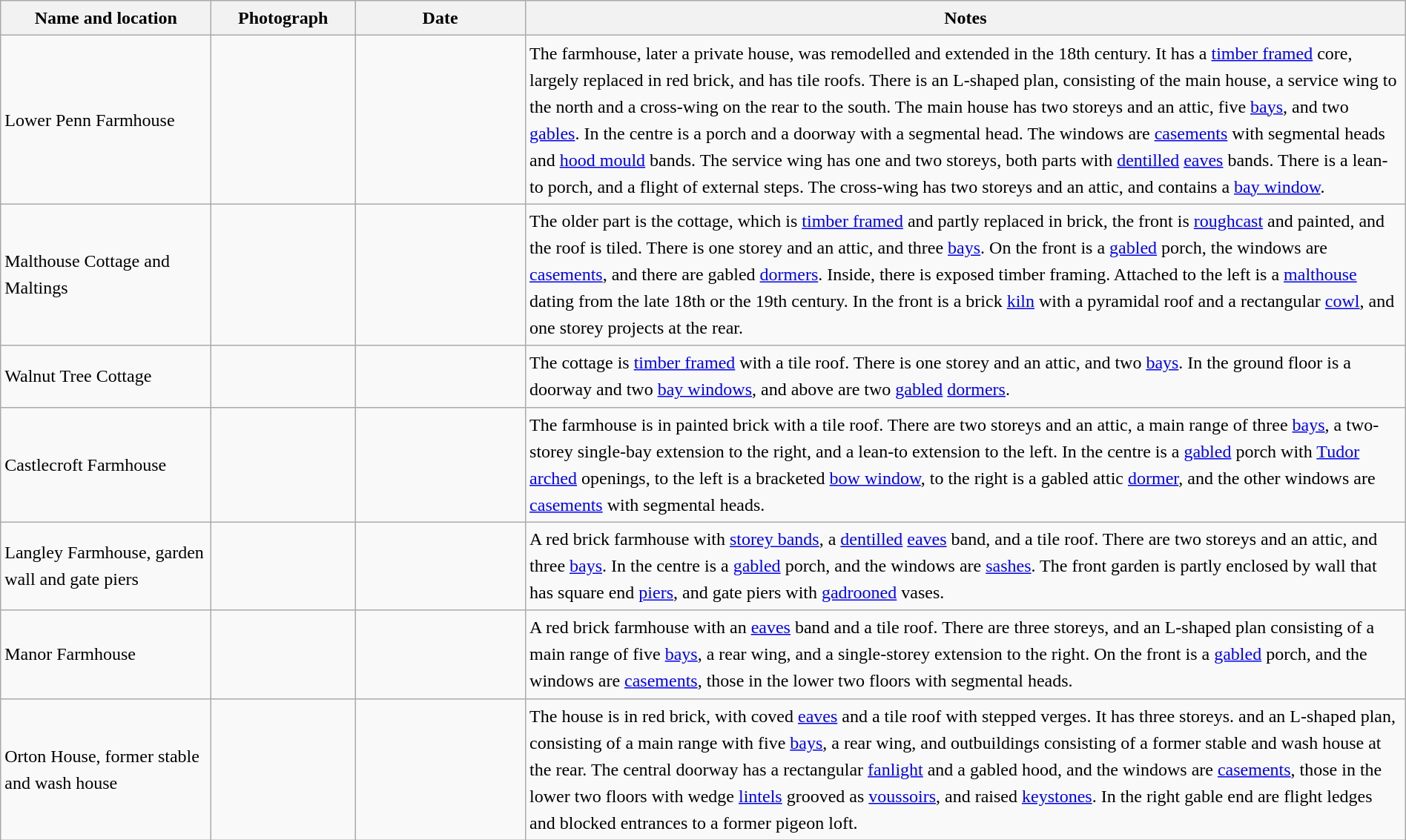<table class="wikitable sortable plainrowheaders" style="width:100%;border:0px;text-align:left;line-height:150%;">
<tr>
<th scope="col"  style="width:150px">Name and location</th>
<th scope="col"  style="width:100px" class="unsortable">Photograph</th>
<th scope="col"  style="width:120px">Date</th>
<th scope="col"  style="width:650px" class="unsortable">Notes</th>
</tr>
<tr>
<td>Lower Penn Farmhouse<br><small></small></td>
<td></td>
<td align="center"></td>
<td>The farmhouse, later a private house, was remodelled and extended in the 18th century.  It has a <a href='#'>timber framed</a> core, largely replaced in red brick, and has tile roofs.  There is an L-shaped plan, consisting of the main house, a service wing to the north and a cross-wing on the rear to the south.  The main house has two storeys and an attic, five <a href='#'>bays</a>, and two <a href='#'>gables</a>.  In the centre is a porch and a doorway with a segmental head.  The windows are <a href='#'>casements</a> with segmental heads and <a href='#'>hood mould</a> bands.  The service wing has one and two storeys, both parts with <a href='#'>dentilled</a> <a href='#'>eaves</a> bands.  There is a lean-to porch, and a flight of external steps.  The cross-wing has two storeys and an attic, and contains a <a href='#'>bay window</a>.</td>
</tr>
<tr>
<td>Malthouse Cottage and Maltings<br><small></small></td>
<td></td>
<td align="center"></td>
<td>The older part is the cottage, which is <a href='#'>timber framed</a> and partly replaced in brick, the front is <a href='#'>roughcast</a> and painted, and the roof is tiled.  There is one storey and an attic, and three <a href='#'>bays</a>.  On the front is a <a href='#'>gabled</a> porch, the windows are <a href='#'>casements</a>, and there are gabled <a href='#'>dormers</a>.  Inside, there is exposed timber framing.  Attached to the left is a <a href='#'>malthouse</a> dating from the late 18th or the 19th century.  In the front is a brick <a href='#'>kiln</a> with a pyramidal roof and a rectangular <a href='#'>cowl</a>, and one storey projects at the rear.</td>
</tr>
<tr>
<td>Walnut Tree Cottage<br><small></small></td>
<td></td>
<td align="center"></td>
<td>The cottage is <a href='#'>timber framed</a> with a tile roof.  There is one storey and an attic, and two <a href='#'>bays</a>.  In the ground floor is a doorway and two <a href='#'>bay windows</a>, and above are two <a href='#'>gabled</a> <a href='#'>dormers</a>.</td>
</tr>
<tr>
<td>Castlecroft Farmhouse<br><small></small></td>
<td></td>
<td align="center"></td>
<td>The farmhouse is in painted brick with a tile roof.  There are two storeys and an attic, a main range of three <a href='#'>bays</a>, a two-storey single-bay extension to the right, and a lean-to extension to the left.  In the centre is a <a href='#'>gabled</a> porch with <a href='#'>Tudor arched</a> openings, to the left is a bracketed <a href='#'>bow window</a>, to the right is a gabled attic <a href='#'>dormer</a>, and the other windows are <a href='#'>casements</a> with segmental heads.</td>
</tr>
<tr>
<td>Langley Farmhouse, garden wall and gate piers<br><small></small></td>
<td></td>
<td align="center"></td>
<td>A red brick farmhouse with <a href='#'>storey bands</a>, a <a href='#'>dentilled</a> <a href='#'>eaves</a> band, and a tile roof.  There are two storeys and an attic, and three <a href='#'>bays</a>.  In the centre is a <a href='#'>gabled</a> porch, and the windows are <a href='#'>sashes</a>.  The front garden is partly enclosed by wall that has square end <a href='#'>piers</a>, and gate piers with <a href='#'>gadrooned</a> vases.</td>
</tr>
<tr>
<td>Manor Farmhouse<br><small></small></td>
<td></td>
<td align="center"></td>
<td>A red brick farmhouse with an <a href='#'>eaves</a> band and a tile roof.  There are three storeys, and an L-shaped plan consisting of a main range of five <a href='#'>bays</a>, a rear wing, and a single-storey extension to the right.  On the front is a <a href='#'>gabled</a> porch, and the windows are <a href='#'>casements</a>, those in the lower two floors with segmental heads.</td>
</tr>
<tr>
<td>Orton House, former stable and wash house<br><small></small></td>
<td></td>
<td align="center"></td>
<td>The house is in red brick, with coved <a href='#'>eaves</a> and a tile roof with stepped verges.  It has three storeys. and an L-shaped plan, consisting of a main range with five <a href='#'>bays</a>, a rear wing, and outbuildings consisting of a former stable and wash house at the rear.  The central doorway has a rectangular <a href='#'>fanlight</a> and a gabled hood, and the windows are <a href='#'>casements</a>, those in the lower two floors with wedge <a href='#'>lintels</a> grooved as <a href='#'>voussoirs</a>, and raised <a href='#'>keystones</a>.  In the right gable end are flight ledges and blocked entrances to a former pigeon loft.</td>
</tr>
<tr>
</tr>
</table>
